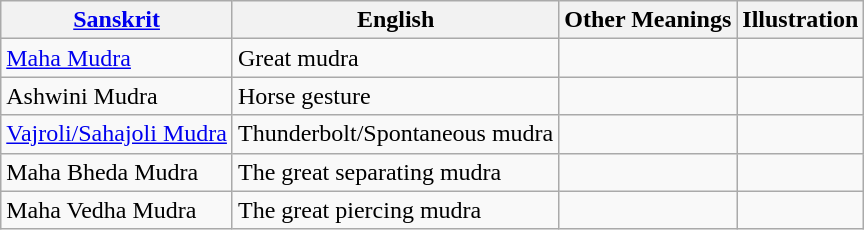<table class="wikitable">
<tr>
<th><a href='#'>Sanskrit</a></th>
<th>English</th>
<th>Other Meanings</th>
<th>Illustration</th>
</tr>
<tr>
<td><a href='#'>Maha Mudra</a></td>
<td>Great mudra</td>
<td></td>
<td></td>
</tr>
<tr>
<td>Ashwini Mudra</td>
<td>Horse gesture</td>
<td></td>
<td></td>
</tr>
<tr>
<td><a href='#'>Vajroli/Sahajoli Mudra</a></td>
<td>Thunderbolt/Spontaneous mudra</td>
<td></td>
<td></td>
</tr>
<tr>
<td>Maha Bheda Mudra</td>
<td>The great separating mudra</td>
<td></td>
<td></td>
</tr>
<tr>
<td>Maha Vedha Mudra</td>
<td>The great piercing mudra</td>
<td></td>
<td></td>
</tr>
</table>
